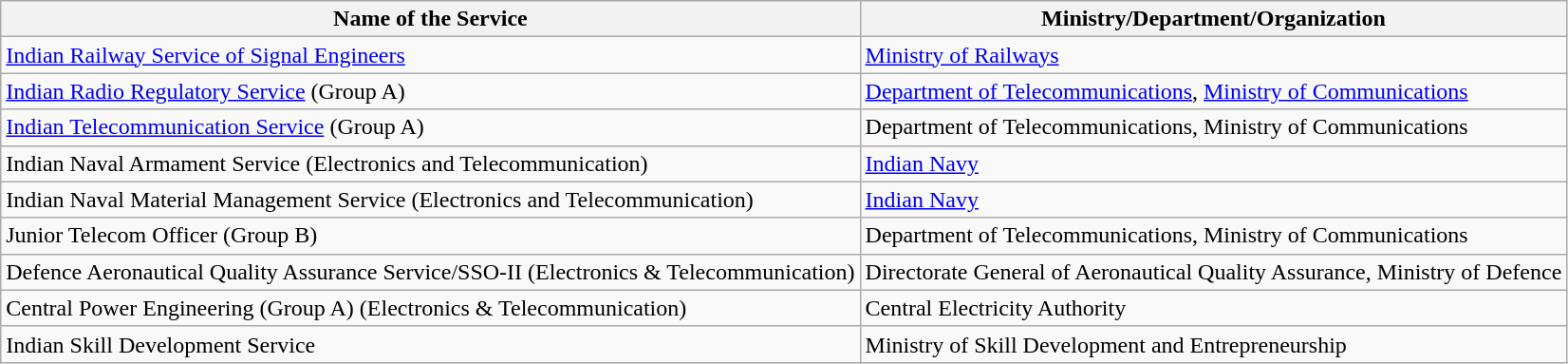<table class="wikitable">
<tr>
<th>Name of the Service</th>
<th>Ministry/Department/Organization</th>
</tr>
<tr>
<td><a href='#'>Indian Railway Service of Signal Engineers</a></td>
<td><a href='#'>Ministry of Railways</a></td>
</tr>
<tr>
<td><a href='#'>Indian Radio Regulatory Service</a> (Group A)</td>
<td><a href='#'>Department of Telecommunications</a>, <a href='#'>Ministry of Communications</a></td>
</tr>
<tr>
<td><a href='#'>Indian Telecommunication Service</a> (Group A)</td>
<td>Department of Telecommunications, Ministry of Communications</td>
</tr>
<tr>
<td>Indian Naval Armament Service (Electronics and Telecommunication)</td>
<td><a href='#'>Indian Navy</a></td>
</tr>
<tr>
<td>Indian Naval Material Management Service (Electronics and Telecommunication)</td>
<td><a href='#'>Indian Navy</a></td>
</tr>
<tr>
<td>Junior Telecom Officer (Group B)</td>
<td>Department of Telecommunications, Ministry of Communications</td>
</tr>
<tr>
<td>Defence Aeronautical Quality Assurance Service/SSO‐II (Electronics & Telecommunication)</td>
<td>Directorate General of Aeronautical Quality Assurance, Ministry of Defence</td>
</tr>
<tr>
<td>Central Power Engineering (Group A) (Electronics & Telecommunication)</td>
<td>Central Electricity Authority</td>
</tr>
<tr>
<td>Indian Skill Development Service</td>
<td>Ministry of Skill Development and Entrepreneurship</td>
</tr>
</table>
